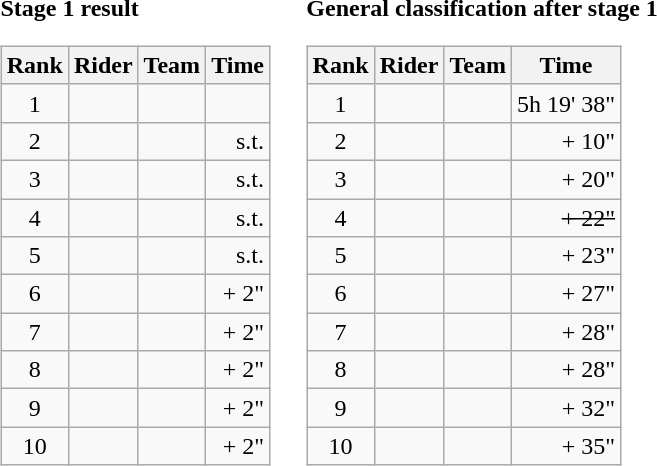<table>
<tr>
<td><strong>Stage 1 result</strong><br><table class="wikitable">
<tr>
<th scope="col">Rank</th>
<th scope="col">Rider</th>
<th scope="col">Team</th>
<th scope="col">Time</th>
</tr>
<tr>
<td style="text-align:center;">1</td>
<td></td>
<td></td>
<td style="text-align:right;"></td>
</tr>
<tr>
<td style="text-align:center;">2</td>
<td></td>
<td></td>
<td style="text-align:right;">s.t.</td>
</tr>
<tr>
<td style="text-align:center;">3</td>
<td></td>
<td></td>
<td style="text-align:right;">s.t.</td>
</tr>
<tr>
<td style="text-align:center;">4</td>
<td></td>
<td></td>
<td style="text-align:right;">s.t.</td>
</tr>
<tr>
<td style="text-align:center;">5</td>
<td></td>
<td></td>
<td style="text-align:right;">s.t.</td>
</tr>
<tr>
<td style="text-align:center;">6</td>
<td></td>
<td></td>
<td style="text-align:right;">+ 2"</td>
</tr>
<tr>
<td style="text-align:center;">7</td>
<td></td>
<td></td>
<td style="text-align:right;">+ 2"</td>
</tr>
<tr>
<td style="text-align:center;">8</td>
<td></td>
<td></td>
<td style="text-align:right;">+ 2"</td>
</tr>
<tr>
<td style="text-align:center;">9</td>
<td></td>
<td></td>
<td style="text-align:right;">+ 2"</td>
</tr>
<tr>
<td style="text-align:center;">10</td>
<td></td>
<td></td>
<td style="text-align:right;">+ 2"</td>
</tr>
</table>
</td>
<td></td>
<td><strong>General classification after stage 1</strong><br><table class="wikitable">
<tr>
<th scope="col">Rank</th>
<th scope="col">Rider</th>
<th scope="col">Team</th>
<th scope="col">Time</th>
</tr>
<tr>
<td style="text-align:center;">1</td>
<td> </td>
<td></td>
<td style="text-align:right;">5h 19' 38"</td>
</tr>
<tr>
<td style="text-align:center;">2</td>
<td> </td>
<td></td>
<td style="text-align:right;">+ 10"</td>
</tr>
<tr>
<td style="text-align:center;">3</td>
<td></td>
<td></td>
<td style="text-align:right;">+ 20"</td>
</tr>
<tr>
<td style="text-align:center;">4</td>
<td><s> </s></td>
<td><s></s></td>
<td style="text-align:right;"><s> + 22"</s></td>
</tr>
<tr>
<td style="text-align:center;">5</td>
<td></td>
<td></td>
<td style="text-align:right;">+ 23"</td>
</tr>
<tr>
<td style="text-align:center;">6</td>
<td></td>
<td></td>
<td style="text-align:right;">+ 27"</td>
</tr>
<tr>
<td style="text-align:center;">7</td>
<td></td>
<td></td>
<td style="text-align:right;">+ 28"</td>
</tr>
<tr>
<td style="text-align:center;">8</td>
<td> </td>
<td></td>
<td style="text-align:right;">+ 28"</td>
</tr>
<tr>
<td style="text-align:center;">9</td>
<td></td>
<td></td>
<td style="text-align:right;">+ 32"</td>
</tr>
<tr>
<td style="text-align:center;">10</td>
<td></td>
<td></td>
<td style="text-align:right;">+ 35"</td>
</tr>
</table>
</td>
</tr>
</table>
